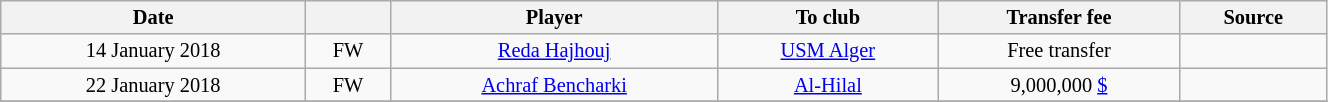<table class="wikitable sortable" style="width:70%; text-align:center; font-size:85%; text-align:centre;">
<tr>
<th>Date</th>
<th></th>
<th>Player</th>
<th>To club</th>
<th>Transfer fee</th>
<th>Source</th>
</tr>
<tr>
<td>14 January 2018</td>
<td>FW</td>
<td> <a href='#'>Reda Hajhouj</a></td>
<td> <a href='#'>USM Alger</a></td>
<td>Free transfer</td>
<td></td>
</tr>
<tr>
<td>22 January 2018</td>
<td>FW</td>
<td> <a href='#'>Achraf Bencharki</a></td>
<td> <a href='#'>Al-Hilal</a></td>
<td>9,000,000 <a href='#'>$</a></td>
<td></td>
</tr>
<tr>
</tr>
</table>
